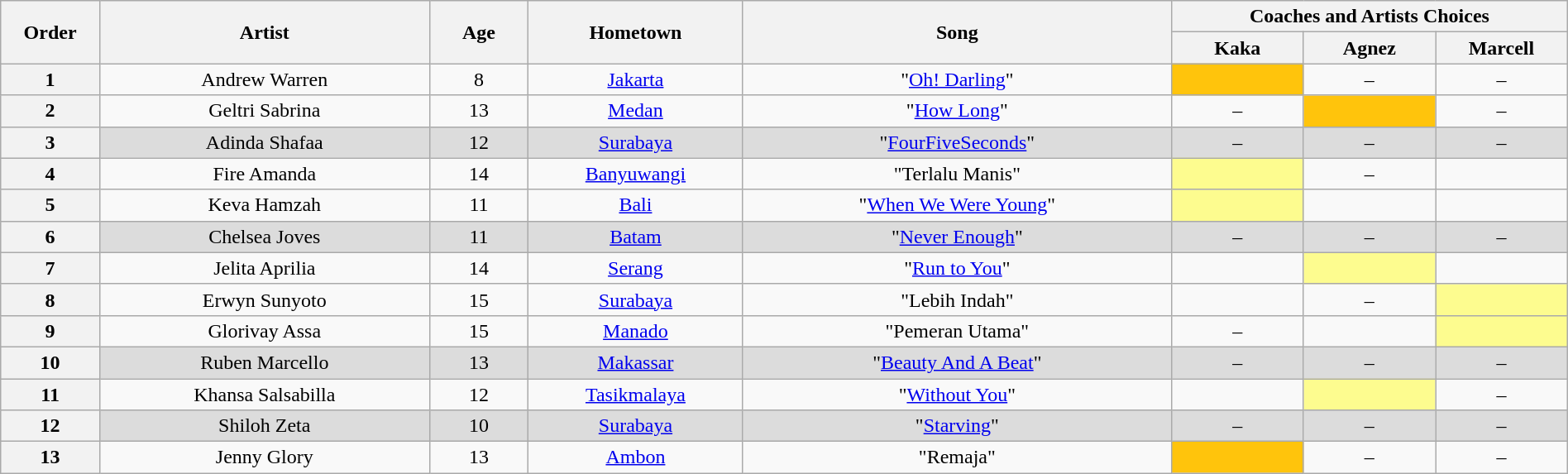<table class="wikitable" style="text-align:center; width:100%;">
<tr>
<th rowspan="2" scope="col" style="width:06%;">Order</th>
<th rowspan="2" scope="col" style="width:20%;">Artist</th>
<th rowspan="2" scope="col" style="width:06%;">Age</th>
<th rowspan="2" scope="col" style="width:13%;">Hometown</th>
<th rowspan="2" scope="col" style="width:26%;">Song</th>
<th colspan="3" scope="col" style="width:40%;">Coaches and Artists Choices</th>
</tr>
<tr>
<th style="width:08%;">Kaka</th>
<th style="width:08%;">Agnez</th>
<th style="width:08%;">Marcell</th>
</tr>
<tr>
<th>1</th>
<td>Andrew Warren</td>
<td>8</td>
<td><a href='#'>Jakarta</a></td>
<td>"<a href='#'>Oh! Darling</a>"</td>
<td style="background:#ffc40c"><strong></strong></td>
<td>–</td>
<td>–</td>
</tr>
<tr>
<th>2</th>
<td>Geltri Sabrina</td>
<td>13</td>
<td><a href='#'>Medan</a></td>
<td>"<a href='#'>How Long</a>"</td>
<td>–</td>
<td style="background:#ffc40c"><strong></strong></td>
<td>–</td>
</tr>
<tr style="background:#DCDCDC;">
<th>3</th>
<td>Adinda Shafaa</td>
<td>12</td>
<td><a href='#'>Surabaya</a></td>
<td>"<a href='#'>FourFiveSeconds</a>"</td>
<td>–</td>
<td>–</td>
<td>–</td>
</tr>
<tr>
<th>4</th>
<td>Fire Amanda</td>
<td>14</td>
<td><a href='#'>Banyuwangi</a></td>
<td>"Terlalu Manis"</td>
<td style="background:#fdfc8f"><strong></strong></td>
<td>–</td>
<td><strong></strong></td>
</tr>
<tr>
<th>5</th>
<td>Keva Hamzah</td>
<td>11</td>
<td><a href='#'>Bali</a></td>
<td>"<a href='#'>When We Were Young</a>"</td>
<td style="background:#fdfc8f"><strong></strong></td>
<td><strong></strong></td>
<td><strong></strong></td>
</tr>
<tr style="background:#DCDCDC;">
<th>6</th>
<td>Chelsea Joves</td>
<td>11</td>
<td><a href='#'>Batam</a></td>
<td>"<a href='#'>Never Enough</a>"</td>
<td>–</td>
<td>–</td>
<td>–</td>
</tr>
<tr>
<th>7</th>
<td>Jelita Aprilia</td>
<td>14</td>
<td><a href='#'>Serang</a></td>
<td>"<a href='#'>Run to You</a>"</td>
<td><strong></strong></td>
<td style="background:#fdfc8f"><strong></strong></td>
<td><strong></strong></td>
</tr>
<tr>
<th>8</th>
<td>Erwyn Sunyoto</td>
<td>15</td>
<td><a href='#'>Surabaya</a></td>
<td>"Lebih Indah"</td>
<td><strong></strong></td>
<td>–</td>
<td style="background:#fdfc8f"><strong></strong></td>
</tr>
<tr>
<th>9</th>
<td>Glorivay Assa</td>
<td>15</td>
<td><a href='#'>Manado</a></td>
<td>"Pemeran Utama"</td>
<td>–</td>
<td><strong></strong></td>
<td style="background:#fdfc8f"><strong></strong></td>
</tr>
<tr style="background:#DCDCDC;">
<th>10</th>
<td>Ruben Marcello</td>
<td>13</td>
<td><a href='#'>Makassar</a></td>
<td>"<a href='#'>Beauty And A Beat</a>"</td>
<td>–</td>
<td>–</td>
<td>–</td>
</tr>
<tr>
<th>11</th>
<td>Khansa Salsabilla</td>
<td>12</td>
<td><a href='#'>Tasikmalaya</a></td>
<td>"<a href='#'>Without You</a>"</td>
<td><strong></strong></td>
<td style="background:#fdfc8f"><strong></strong></td>
<td>–</td>
</tr>
<tr style="background:#DCDCDC;">
<th>12</th>
<td>Shiloh Zeta</td>
<td>10</td>
<td><a href='#'>Surabaya</a></td>
<td>"<a href='#'>Starving</a>"</td>
<td>–</td>
<td>–</td>
<td>–</td>
</tr>
<tr>
<th>13</th>
<td>Jenny Glory</td>
<td>13</td>
<td><a href='#'>Ambon</a></td>
<td>"Remaja"</td>
<td style="background:#ffc40c"><strong></strong></td>
<td>–</td>
<td>–</td>
</tr>
</table>
